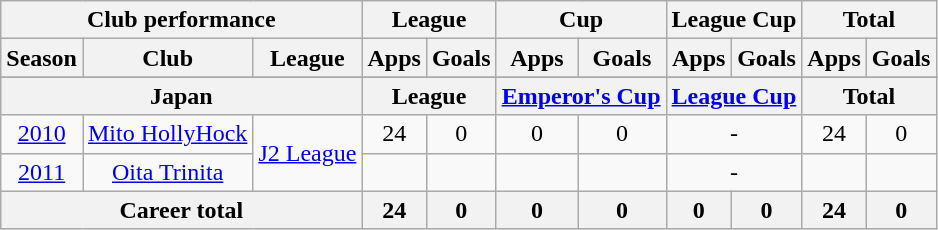<table class="wikitable" style="text-align:center">
<tr>
<th colspan=3>Club performance</th>
<th colspan=2>League</th>
<th colspan=2>Cup</th>
<th colspan=2>League Cup</th>
<th colspan=2>Total</th>
</tr>
<tr>
<th>Season</th>
<th>Club</th>
<th>League</th>
<th>Apps</th>
<th>Goals</th>
<th>Apps</th>
<th>Goals</th>
<th>Apps</th>
<th>Goals</th>
<th>Apps</th>
<th>Goals</th>
</tr>
<tr>
</tr>
<tr>
<th colspan=3>Japan</th>
<th colspan=2>League</th>
<th colspan=2><a href='#'>Emperor's Cup</a></th>
<th colspan=2><a href='#'>League Cup</a></th>
<th colspan=2>Total</th>
</tr>
<tr>
<td><a href='#'>2010</a></td>
<td><a href='#'>Mito HollyHock</a></td>
<td rowspan="2"><a href='#'>J2 League</a></td>
<td>24</td>
<td>0</td>
<td>0</td>
<td>0</td>
<td colspan="2">-</td>
<td>24</td>
<td>0</td>
</tr>
<tr>
<td><a href='#'>2011</a></td>
<td rowspan="1"><a href='#'>Oita Trinita</a></td>
<td></td>
<td></td>
<td></td>
<td></td>
<td colspan="2">-</td>
<td></td>
<td></td>
</tr>
<tr>
<th colspan=3>Career total</th>
<th>24</th>
<th>0</th>
<th>0</th>
<th>0</th>
<th>0</th>
<th>0</th>
<th>24</th>
<th>0</th>
</tr>
</table>
